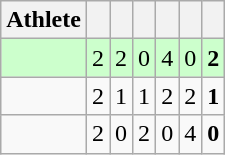<table class=wikitable style="text-align:center">
<tr>
<th>Athlete</th>
<th></th>
<th></th>
<th></th>
<th></th>
<th></th>
<th></th>
</tr>
<tr bgcolor=ccffcc>
<td style="text-align:left"></td>
<td>2</td>
<td>2</td>
<td>0</td>
<td>4</td>
<td>0</td>
<td><strong>2</strong></td>
</tr>
<tr>
<td style="text-align:left"></td>
<td>2</td>
<td>1</td>
<td>1</td>
<td>2</td>
<td>2</td>
<td><strong>1</strong></td>
</tr>
<tr>
<td style="text-align:left"></td>
<td>2</td>
<td>0</td>
<td>2</td>
<td>0</td>
<td>4</td>
<td><strong>0</strong></td>
</tr>
</table>
